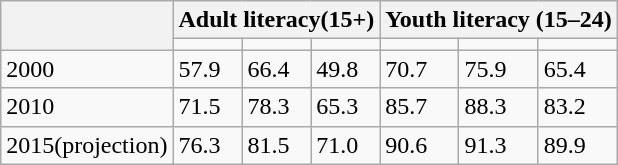<table class="wikitable" style="margin: 1em auto 1em auto;">
<tr>
<th rowspan="2"></th>
<th colspan="3">Adult literacy(15+)</th>
<th colspan="3">Youth literacy (15–24)</th>
</tr>
<tr>
<td></td>
<td></td>
<td></td>
<td></td>
<td></td>
<td></td>
</tr>
<tr>
<td>2000</td>
<td>57.9</td>
<td>66.4</td>
<td>49.8</td>
<td>70.7</td>
<td>75.9</td>
<td>65.4</td>
</tr>
<tr>
<td>2010</td>
<td>71.5</td>
<td>78.3</td>
<td>65.3</td>
<td>85.7</td>
<td>88.3</td>
<td>83.2</td>
</tr>
<tr>
<td>2015(projection)</td>
<td>76.3</td>
<td>81.5</td>
<td>71.0</td>
<td>90.6</td>
<td>91.3</td>
<td>89.9</td>
</tr>
</table>
